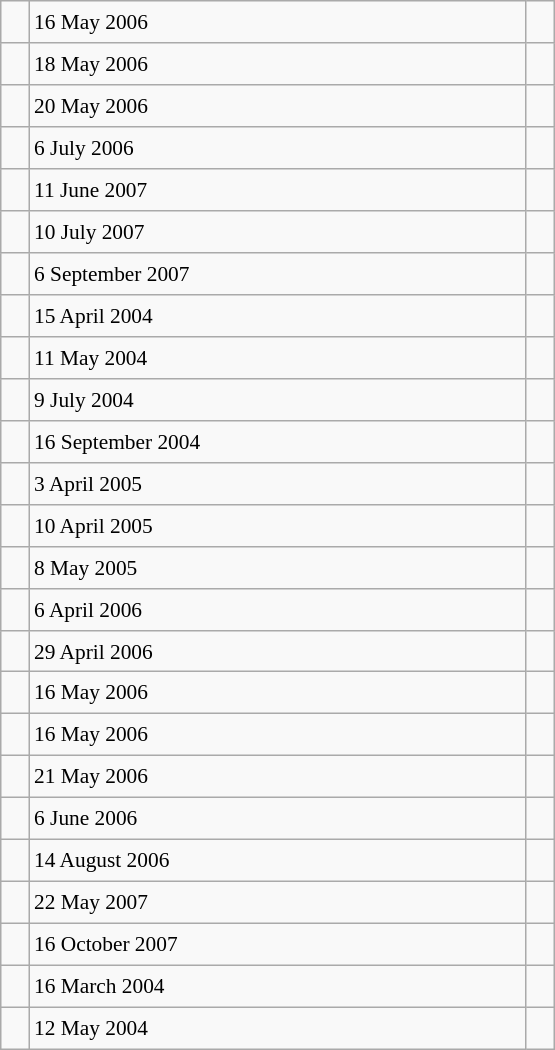<table class="wikitable" style="font-size: 89%; float: left; width: 26em; margin-right: 1em; height: 700px">
<tr>
<td></td>
<td>16 May 2006</td>
<td></td>
</tr>
<tr>
<td></td>
<td>18 May 2006</td>
<td></td>
</tr>
<tr>
<td></td>
<td>20 May 2006</td>
<td></td>
</tr>
<tr>
<td></td>
<td>6 July 2006</td>
<td></td>
</tr>
<tr>
<td></td>
<td>11 June 2007</td>
<td></td>
</tr>
<tr>
<td></td>
<td>10 July 2007</td>
<td></td>
</tr>
<tr>
<td></td>
<td>6 September 2007</td>
<td></td>
</tr>
<tr>
<td></td>
<td>15 April 2004</td>
<td></td>
</tr>
<tr>
<td></td>
<td>11 May 2004</td>
<td></td>
</tr>
<tr>
<td></td>
<td>9 July 2004</td>
<td></td>
</tr>
<tr>
<td></td>
<td>16 September 2004</td>
<td></td>
</tr>
<tr>
<td></td>
<td>3 April 2005</td>
<td></td>
</tr>
<tr>
<td></td>
<td>10 April 2005</td>
<td></td>
</tr>
<tr>
<td></td>
<td>8 May 2005</td>
<td></td>
</tr>
<tr>
<td></td>
<td>6 April 2006</td>
<td></td>
</tr>
<tr>
<td></td>
<td>29 April 2006</td>
<td></td>
</tr>
<tr>
<td></td>
<td>16 May 2006</td>
<td></td>
</tr>
<tr>
<td></td>
<td>16 May 2006</td>
<td></td>
</tr>
<tr>
<td></td>
<td>21 May 2006</td>
<td></td>
</tr>
<tr>
<td></td>
<td>6 June 2006</td>
<td></td>
</tr>
<tr>
<td></td>
<td>14 August 2006</td>
<td></td>
</tr>
<tr>
<td></td>
<td>22 May 2007</td>
<td></td>
</tr>
<tr>
<td></td>
<td>16 October 2007</td>
<td></td>
</tr>
<tr>
<td></td>
<td>16 March 2004</td>
<td></td>
</tr>
<tr>
<td></td>
<td>12 May 2004</td>
<td></td>
</tr>
</table>
